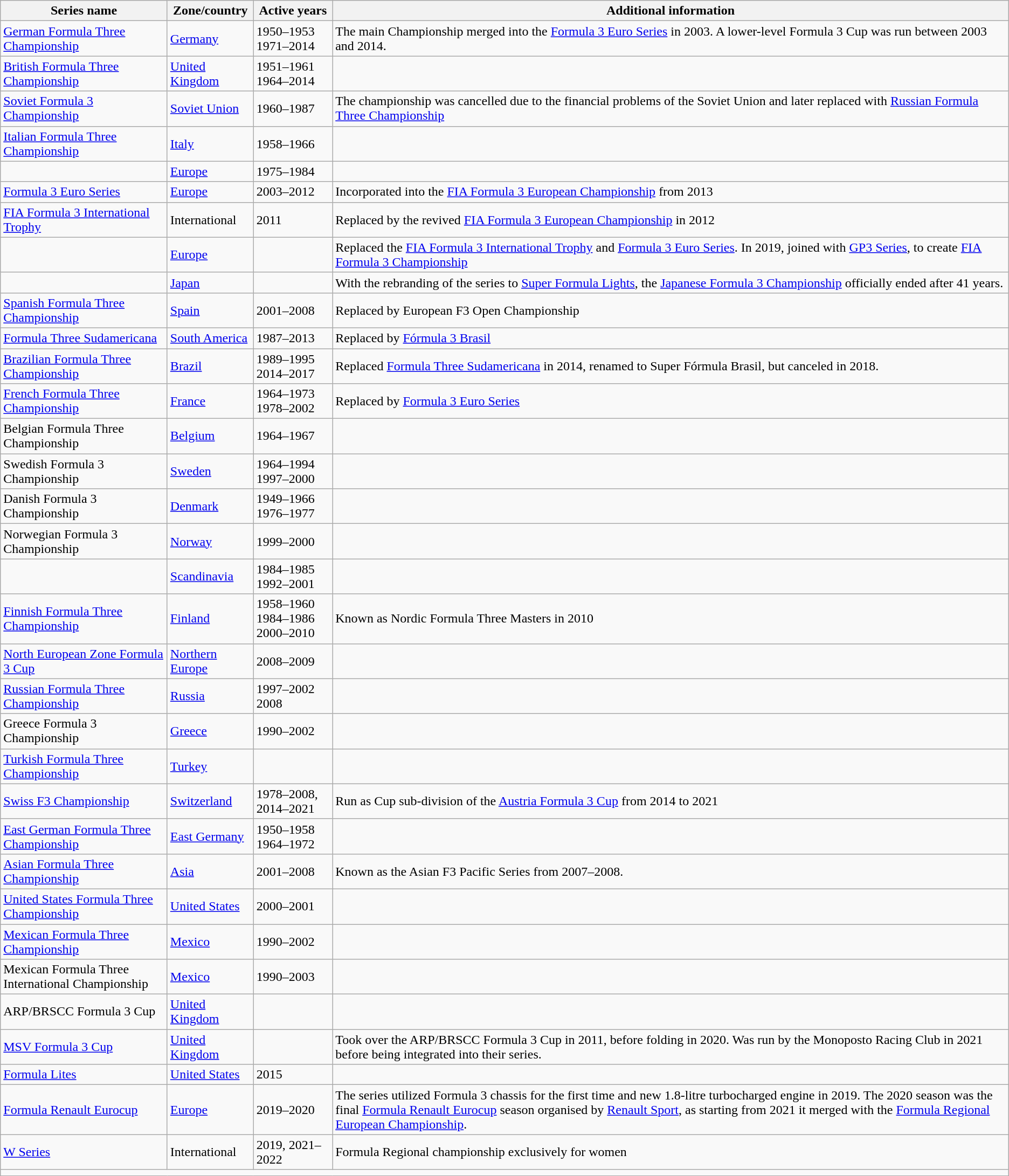<table class="wikitable sortable">
<tr>
<th>Series name</th>
<th>Zone/country</th>
<th>Active years</th>
<th>Additional information</th>
</tr>
<tr>
<td><a href='#'>German Formula Three Championship</a></td>
<td><a href='#'>Germany</a></td>
<td>1950–1953<br>1971–2014</td>
<td>The main Championship merged into the <a href='#'>Formula 3 Euro Series</a> in 2003. A lower-level Formula 3 Cup was run between 2003 and 2014.</td>
</tr>
<tr>
<td><a href='#'>British Formula Three Championship</a></td>
<td><a href='#'>United Kingdom</a></td>
<td>1951–1961<br>1964–2014</td>
<td></td>
</tr>
<tr>
<td><a href='#'>Soviet Formula 3 Championship</a></td>
<td><a href='#'>Soviet Union</a></td>
<td>1960–1987</td>
<td>The championship was cancelled due to the financial problems of the Soviet Union and later replaced with <a href='#'>Russian Formula Three Championship</a></td>
</tr>
<tr>
<td><a href='#'>Italian Formula Three Championship</a></td>
<td><a href='#'>Italy</a></td>
<td>1958–1966<br></td>
<td></td>
</tr>
<tr>
<td></td>
<td><a href='#'>Europe</a></td>
<td>1975–1984</td>
<td></td>
</tr>
<tr>
<td><a href='#'>Formula 3 Euro Series</a></td>
<td><a href='#'>Europe</a></td>
<td>2003–2012</td>
<td>Incorporated into the <a href='#'>FIA Formula 3 European Championship</a> from 2013</td>
</tr>
<tr>
<td><a href='#'>FIA Formula 3 International Trophy</a></td>
<td>International</td>
<td>2011</td>
<td>Replaced by the revived <a href='#'>FIA Formula 3 European Championship</a> in 2012</td>
</tr>
<tr>
<td></td>
<td><a href='#'>Europe</a></td>
<td></td>
<td>Replaced the <a href='#'>FIA Formula 3 International Trophy</a> and <a href='#'>Formula 3 Euro Series</a>. In 2019, joined with <a href='#'>GP3 Series</a>, to create <a href='#'>FIA Formula 3 Championship</a></td>
</tr>
<tr>
<td></td>
<td><a href='#'>Japan</a></td>
<td></td>
<td>With the rebranding of the series to <a href='#'>Super Formula Lights</a>, the <a href='#'>Japanese Formula 3 Championship</a> officially ended after 41 years.</td>
</tr>
<tr>
<td><a href='#'>Spanish Formula Three Championship</a></td>
<td><a href='#'>Spain</a></td>
<td>2001–2008</td>
<td>Replaced by European F3 Open Championship</td>
</tr>
<tr>
<td><a href='#'>Formula Three Sudamericana</a></td>
<td><a href='#'>South America</a></td>
<td>1987–2013</td>
<td>Replaced by <a href='#'>Fórmula 3 Brasil</a></td>
</tr>
<tr>
<td><a href='#'>Brazilian Formula Three Championship</a></td>
<td><a href='#'>Brazil</a></td>
<td>1989–1995<br>2014–2017</td>
<td>Replaced <a href='#'>Formula Three Sudamericana</a> in 2014, renamed to Super Fórmula Brasil, but canceled in 2018.</td>
</tr>
<tr>
<td><a href='#'>French Formula Three Championship</a></td>
<td><a href='#'>France</a></td>
<td>1964–1973<br>1978–2002</td>
<td>Replaced by <a href='#'>Formula 3 Euro Series</a></td>
</tr>
<tr>
<td>Belgian Formula Three Championship</td>
<td><a href='#'>Belgium</a></td>
<td>1964–1967</td>
<td></td>
</tr>
<tr>
<td>Swedish Formula 3 Championship</td>
<td><a href='#'>Sweden</a></td>
<td>1964–1994<br>1997–2000</td>
<td></td>
</tr>
<tr>
<td>Danish Formula 3 Championship</td>
<td><a href='#'>Denmark</a></td>
<td>1949–1966<br>1976–1977</td>
<td></td>
</tr>
<tr>
<td>Norwegian Formula 3 Championship</td>
<td><a href='#'>Norway</a></td>
<td>1999–2000</td>
<td></td>
</tr>
<tr>
<td></td>
<td><a href='#'>Scandinavia</a></td>
<td>1984–1985<br>1992–2001</td>
<td></td>
</tr>
<tr>
<td><a href='#'>Finnish Formula Three Championship</a></td>
<td><a href='#'>Finland</a></td>
<td>1958–1960<br>1984–1986<br>2000–2010</td>
<td>Known as Nordic Formula Three Masters in 2010</td>
</tr>
<tr>
<td><a href='#'>North European Zone Formula 3 Cup</a></td>
<td><a href='#'>Northern Europe</a></td>
<td>2008–2009</td>
<td></td>
</tr>
<tr>
<td><a href='#'>Russian Formula Three Championship</a></td>
<td><a href='#'>Russia</a></td>
<td>1997–2002<br>2008</td>
<td></td>
</tr>
<tr>
<td>Greece Formula 3 Championship</td>
<td><a href='#'>Greece</a></td>
<td>1990–2002</td>
<td></td>
</tr>
<tr>
<td><a href='#'>Turkish Formula Three Championship</a></td>
<td><a href='#'>Turkey</a></td>
<td></td>
<td></td>
</tr>
<tr>
<td><a href='#'>Swiss F3 Championship</a></td>
<td><a href='#'>Switzerland</a></td>
<td>1978–2008, 2014–2021</td>
<td>Run as Cup sub-division of the <a href='#'>Austria Formula 3 Cup</a> from 2014 to 2021</td>
</tr>
<tr>
<td><a href='#'>East German Formula Three Championship</a></td>
<td><a href='#'>East Germany</a></td>
<td>1950–1958<br>1964–1972</td>
<td></td>
</tr>
<tr>
<td><a href='#'>Asian Formula Three Championship</a></td>
<td><a href='#'>Asia</a></td>
<td>2001–2008</td>
<td>Known as the Asian F3 Pacific Series from 2007–2008.</td>
</tr>
<tr>
<td><a href='#'>United States Formula Three Championship</a></td>
<td><a href='#'>United States</a></td>
<td>2000–2001</td>
<td></td>
</tr>
<tr>
<td><a href='#'>Mexican Formula Three Championship</a></td>
<td><a href='#'>Mexico</a></td>
<td>1990–2002</td>
<td></td>
</tr>
<tr>
<td>Mexican Formula Three International Championship</td>
<td><a href='#'>Mexico</a></td>
<td>1990–2003</td>
<td></td>
</tr>
<tr>
<td>ARP/BRSCC Formula 3 Cup</td>
<td><a href='#'>United Kingdom</a></td>
<td></td>
<td></td>
</tr>
<tr>
<td><a href='#'>MSV Formula 3 Cup</a></td>
<td><a href='#'>United Kingdom</a></td>
<td></td>
<td>Took over the ARP/BRSCC Formula 3 Cup in 2011, before folding in 2020. Was run by the Monoposto Racing Club in 2021 before being integrated into their series.</td>
</tr>
<tr>
<td><a href='#'>Formula Lites</a></td>
<td><a href='#'>United States</a></td>
<td>2015</td>
<td></td>
</tr>
<tr>
<td><a href='#'>Formula Renault Eurocup</a></td>
<td><a href='#'>Europe</a></td>
<td>2019–2020</td>
<td>The series utilized Formula 3 chassis for the first time and new 1.8-litre turbocharged engine in 2019. The 2020 season was the final <a href='#'>Formula Renault Eurocup</a> season organised by <a href='#'>Renault Sport</a>, as starting from 2021 it merged with the <a href='#'>Formula Regional European Championship</a>.</td>
</tr>
<tr>
<td><a href='#'>W Series</a></td>
<td>International</td>
<td>2019, 2021–2022</td>
<td>Formula Regional championship exclusively for women</td>
</tr>
<tr>
<td colspan="4"></td>
</tr>
</table>
